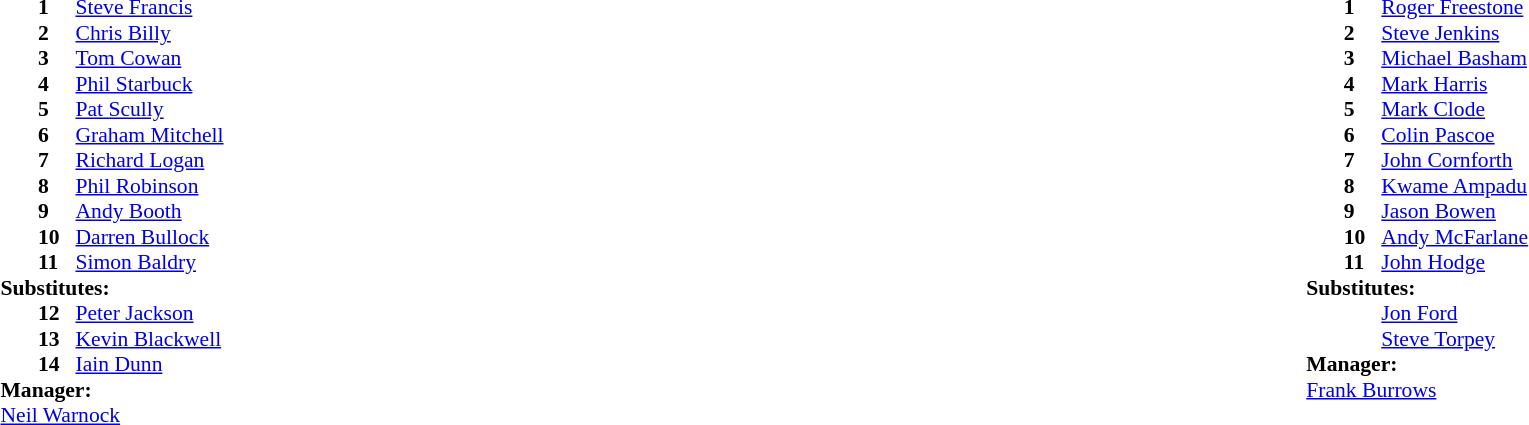<table width="100%">
<tr>
<td valign="top" width="50%"><br><table style="font-size: 90%" cellspacing="0" cellpadding="0">
<tr>
<td colspan="4"></td>
</tr>
<tr>
<th width="25"></th>
<th width="25"></th>
</tr>
<tr>
<td></td>
<td><strong>1</strong></td>
<td><a href='#'>Steve Francis</a></td>
</tr>
<tr>
<td></td>
<td><strong>2</strong></td>
<td><a href='#'>Chris Billy</a></td>
</tr>
<tr>
<td></td>
<td><strong>3</strong></td>
<td><a href='#'>Tom Cowan</a></td>
</tr>
<tr>
<td></td>
<td><strong>4</strong></td>
<td><a href='#'>Phil Starbuck</a></td>
</tr>
<tr>
<td></td>
<td><strong>5</strong></td>
<td><a href='#'>Pat Scully</a></td>
</tr>
<tr>
<td></td>
<td><strong>6</strong></td>
<td><a href='#'>Graham Mitchell</a></td>
</tr>
<tr>
<td></td>
<td><strong>7</strong></td>
<td><a href='#'>Richard Logan</a></td>
</tr>
<tr>
<td></td>
<td><strong>8</strong></td>
<td><a href='#'>Phil Robinson</a></td>
</tr>
<tr>
<td></td>
<td><strong>9</strong></td>
<td><a href='#'>Andy Booth</a></td>
</tr>
<tr>
<td></td>
<td><strong>10</strong></td>
<td><a href='#'>Darren Bullock</a></td>
<td></td>
</tr>
<tr>
<td></td>
<td><strong>11</strong></td>
<td><a href='#'>Simon Baldry</a></td>
</tr>
<tr>
<td colspan=4><strong>Substitutes:</strong></td>
</tr>
<tr>
<td></td>
<td><strong>12</strong></td>
<td><a href='#'>Peter Jackson</a></td>
</tr>
<tr>
<td></td>
<td><strong>13</strong></td>
<td><a href='#'>Kevin Blackwell</a></td>
</tr>
<tr>
<td></td>
<td><strong>14</strong></td>
<td><a href='#'>Iain Dunn</a></td>
<td></td>
</tr>
<tr>
<td colspan=4><strong>Manager:</strong></td>
</tr>
<tr>
<td colspan="4"><a href='#'>Neil Warnock</a></td>
</tr>
</table>
</td>
<td valign="top" width="50%"><br><table style="font-size: 90%" cellspacing="0" cellpadding="0" align="center">
<tr>
<td colspan="4"></td>
</tr>
<tr>
<th width="25"></th>
<th width="25"></th>
</tr>
<tr>
<td></td>
<td><strong>1</strong></td>
<td><a href='#'>Roger Freestone</a></td>
</tr>
<tr>
<td></td>
<td><strong>2</strong></td>
<td><a href='#'>Steve Jenkins</a></td>
</tr>
<tr>
<td></td>
<td><strong>3</strong></td>
<td><a href='#'>Michael Basham</a></td>
</tr>
<tr>
<td></td>
<td><strong>4</strong></td>
<td><a href='#'>Mark Harris</a></td>
</tr>
<tr>
<td></td>
<td><strong>5</strong></td>
<td><a href='#'>Mark Clode</a></td>
<td></td>
</tr>
<tr>
<td></td>
<td><strong>6</strong></td>
<td><a href='#'>Colin Pascoe</a></td>
</tr>
<tr>
<td></td>
<td><strong>7</strong></td>
<td><a href='#'>John Cornforth</a></td>
</tr>
<tr>
<td></td>
<td><strong>8</strong></td>
<td><a href='#'>Kwame Ampadu</a></td>
</tr>
<tr>
<td></td>
<td><strong>9</strong></td>
<td><a href='#'>Jason Bowen</a></td>
</tr>
<tr>
<td></td>
<td><strong>10</strong></td>
<td><a href='#'>Andy McFarlane</a></td>
</tr>
<tr>
<td></td>
<td><strong>11</strong></td>
<td><a href='#'>John Hodge</a></td>
<td></td>
</tr>
<tr>
<td colspan=4><strong>Substitutes:</strong></td>
</tr>
<tr>
<td></td>
<td></td>
<td><a href='#'>Jon Ford</a></td>
<td></td>
</tr>
<tr>
<td></td>
<td></td>
<td><a href='#'>Steve Torpey</a></td>
<td></td>
</tr>
<tr>
<td></td>
<td></td>
<td></td>
</tr>
<tr>
<td colspan=4><strong>Manager:</strong></td>
</tr>
<tr>
<td colspan="4"><a href='#'>Frank Burrows</a></td>
</tr>
</table>
</td>
</tr>
</table>
